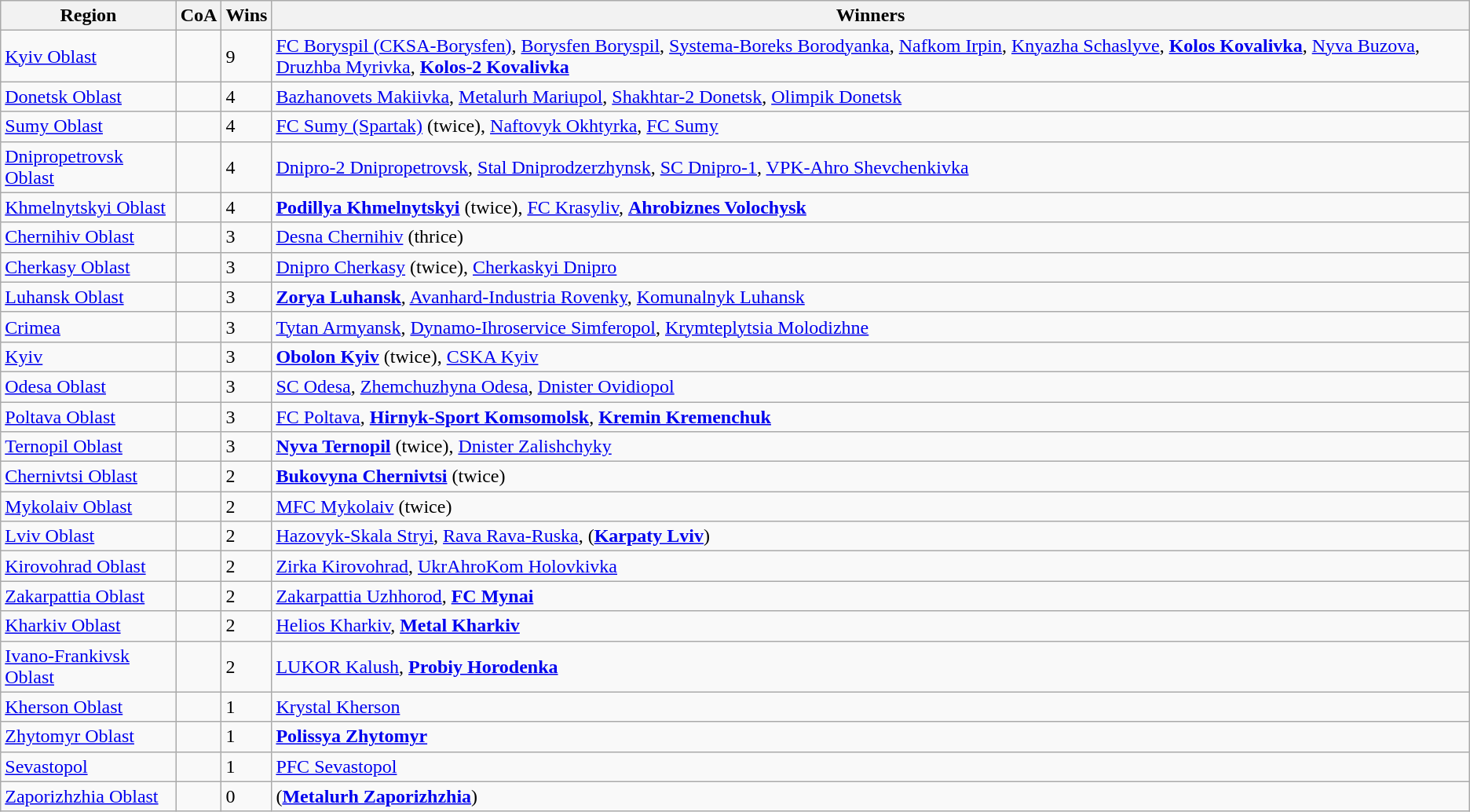<table class="wikitable">
<tr>
<th>Region</th>
<th>CoA</th>
<th>Wins</th>
<th>Winners</th>
</tr>
<tr>
<td><a href='#'>Kyiv Oblast</a></td>
<td></td>
<td>9</td>
<td><a href='#'>FC Boryspil (CKSA-Borysfen)</a>, <a href='#'>Borysfen Boryspil</a>, <a href='#'>Systema-Boreks Borodyanka</a>, <a href='#'>Nafkom Irpin</a>, <a href='#'>Knyazha Schaslyve</a>, <strong><a href='#'>Kolos Kovalivka</a></strong>, <a href='#'>Nyva Buzova</a>, <a href='#'>Druzhba Myrivka</a>, <strong><a href='#'>Kolos-2 Kovalivka</a></strong></td>
</tr>
<tr>
<td><a href='#'>Donetsk Oblast</a></td>
<td></td>
<td>4</td>
<td><a href='#'>Bazhanovets Makiivka</a>, <a href='#'>Metalurh Mariupol</a>, <a href='#'>Shakhtar-2 Donetsk</a>, <a href='#'>Olimpik Donetsk</a></td>
</tr>
<tr>
<td><a href='#'>Sumy Oblast</a></td>
<td></td>
<td>4</td>
<td><a href='#'>FC Sumy (Spartak)</a> (twice), <a href='#'>Naftovyk Okhtyrka</a>, <a href='#'>FC Sumy</a></td>
</tr>
<tr>
<td><a href='#'>Dnipropetrovsk Oblast</a></td>
<td></td>
<td>4</td>
<td><a href='#'>Dnipro-2 Dnipropetrovsk</a>, <a href='#'>Stal Dniprodzerzhynsk</a>, <a href='#'>SC Dnipro-1</a>, <a href='#'>VPK-Ahro Shevchenkivka</a></td>
</tr>
<tr>
<td><a href='#'>Khmelnytskyi Oblast</a></td>
<td></td>
<td>4</td>
<td><strong><a href='#'>Podillya Khmelnytskyi</a></strong> (twice), <a href='#'>FC Krasyliv</a>, <strong><a href='#'>Ahrobiznes Volochysk</a></strong></td>
</tr>
<tr>
<td><a href='#'>Chernihiv Oblast</a></td>
<td></td>
<td>3</td>
<td><a href='#'>Desna Chernihiv</a> (thrice)</td>
</tr>
<tr>
<td><a href='#'>Cherkasy Oblast</a></td>
<td></td>
<td>3</td>
<td><a href='#'>Dnipro Cherkasy</a> (twice), <a href='#'>Cherkaskyi Dnipro</a></td>
</tr>
<tr>
<td><a href='#'>Luhansk Oblast</a></td>
<td></td>
<td>3</td>
<td><strong><a href='#'>Zorya Luhansk</a></strong>, <a href='#'>Avanhard-Industria Rovenky</a>, <a href='#'>Komunalnyk Luhansk</a></td>
</tr>
<tr>
<td><a href='#'>Crimea</a></td>
<td></td>
<td>3</td>
<td><a href='#'>Tytan Armyansk</a>, <a href='#'>Dynamo-Ihroservice Simferopol</a>, <a href='#'>Krymteplytsia Molodizhne</a></td>
</tr>
<tr>
<td><a href='#'>Kyiv</a></td>
<td></td>
<td>3</td>
<td><strong><a href='#'>Obolon Kyiv</a></strong> (twice), <a href='#'>CSKA Kyiv</a></td>
</tr>
<tr>
<td><a href='#'>Odesa Oblast</a></td>
<td></td>
<td>3</td>
<td><a href='#'>SC Odesa</a>, <a href='#'>Zhemchuzhyna Odesa</a>, <a href='#'>Dnister Ovidiopol</a></td>
</tr>
<tr>
<td><a href='#'>Poltava Oblast</a></td>
<td></td>
<td>3</td>
<td><a href='#'>FC Poltava</a>, <strong><a href='#'>Hirnyk-Sport Komsomolsk</a></strong>, <strong><a href='#'>Kremin Kremenchuk</a></strong></td>
</tr>
<tr>
<td><a href='#'>Ternopil Oblast</a></td>
<td></td>
<td>3</td>
<td><strong><a href='#'>Nyva Ternopil</a></strong> (twice), <a href='#'>Dnister Zalishchyky</a></td>
</tr>
<tr>
<td><a href='#'>Chernivtsi Oblast</a></td>
<td></td>
<td>2</td>
<td><strong><a href='#'>Bukovyna Chernivtsi</a></strong> (twice)</td>
</tr>
<tr>
<td><a href='#'>Mykolaiv Oblast</a></td>
<td></td>
<td>2</td>
<td><a href='#'>MFC Mykolaiv</a> (twice)</td>
</tr>
<tr>
<td><a href='#'>Lviv Oblast</a></td>
<td></td>
<td>2</td>
<td><a href='#'>Hazovyk-Skala Stryi</a>, <a href='#'>Rava Rava-Ruska</a>, (<strong><a href='#'>Karpaty Lviv</a></strong>)</td>
</tr>
<tr>
<td><a href='#'>Kirovohrad Oblast</a></td>
<td></td>
<td>2</td>
<td><a href='#'>Zirka Kirovohrad</a>, <a href='#'>UkrAhroKom Holovkivka</a></td>
</tr>
<tr>
<td><a href='#'>Zakarpattia Oblast</a></td>
<td></td>
<td>2</td>
<td><a href='#'>Zakarpattia Uzhhorod</a>, <strong><a href='#'>FC Mynai</a></strong></td>
</tr>
<tr>
<td><a href='#'>Kharkiv Oblast</a></td>
<td></td>
<td>2</td>
<td><a href='#'>Helios Kharkiv</a>, <strong><a href='#'>Metal Kharkiv</a></strong></td>
</tr>
<tr>
<td><a href='#'>Ivano-Frankivsk Oblast</a></td>
<td></td>
<td>2</td>
<td><a href='#'>LUKOR Kalush</a>, <strong><a href='#'>Probiy Horodenka</a></strong></td>
</tr>
<tr>
<td><a href='#'>Kherson Oblast</a></td>
<td></td>
<td>1</td>
<td><a href='#'>Krystal Kherson</a></td>
</tr>
<tr>
<td><a href='#'>Zhytomyr Oblast</a></td>
<td></td>
<td>1</td>
<td><strong><a href='#'>Polissya Zhytomyr</a></strong></td>
</tr>
<tr>
<td><a href='#'>Sevastopol</a></td>
<td></td>
<td>1</td>
<td><a href='#'>PFC Sevastopol</a></td>
</tr>
<tr>
<td><a href='#'>Zaporizhzhia Oblast</a></td>
<td></td>
<td>0</td>
<td>(<strong><a href='#'>Metalurh Zaporizhzhia</a></strong>)</td>
</tr>
</table>
